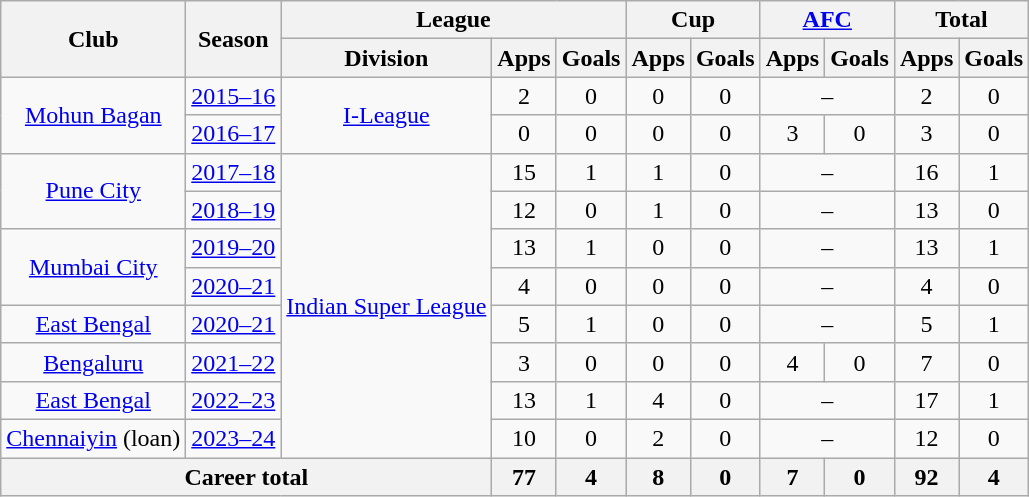<table class="wikitable" style="text-align: center;">
<tr>
<th rowspan="2">Club</th>
<th rowspan="2">Season</th>
<th colspan="3">League</th>
<th colspan="2">Cup</th>
<th colspan="2"><a href='#'>AFC</a></th>
<th colspan="2">Total</th>
</tr>
<tr>
<th>Division</th>
<th>Apps</th>
<th>Goals</th>
<th>Apps</th>
<th>Goals</th>
<th>Apps</th>
<th>Goals</th>
<th>Apps</th>
<th>Goals</th>
</tr>
<tr>
<td rowspan="2"><a href='#'>Mohun Bagan</a></td>
<td><a href='#'>2015–16</a></td>
<td rowspan="2"><a href='#'>I-League</a></td>
<td>2</td>
<td>0</td>
<td>0</td>
<td>0</td>
<td colspan="2">–</td>
<td>2</td>
<td>0</td>
</tr>
<tr>
<td><a href='#'>2016–17</a></td>
<td>0</td>
<td>0</td>
<td>0</td>
<td>0</td>
<td>3</td>
<td>0</td>
<td>3</td>
<td>0</td>
</tr>
<tr>
<td rowspan="2"><a href='#'>Pune City</a></td>
<td><a href='#'>2017–18</a></td>
<td rowspan="8"><a href='#'>Indian Super League</a></td>
<td>15</td>
<td>1</td>
<td>1</td>
<td>0</td>
<td colspan="2">–</td>
<td>16</td>
<td>1</td>
</tr>
<tr>
<td><a href='#'>2018–19</a></td>
<td>12</td>
<td>0</td>
<td>1</td>
<td>0</td>
<td colspan="2">–</td>
<td>13</td>
<td>0</td>
</tr>
<tr>
<td rowspan="2"><a href='#'>Mumbai City</a></td>
<td><a href='#'>2019–20</a></td>
<td>13</td>
<td>1</td>
<td>0</td>
<td>0</td>
<td colspan="2">–</td>
<td>13</td>
<td>1</td>
</tr>
<tr>
<td><a href='#'>2020–21</a></td>
<td>4</td>
<td>0</td>
<td>0</td>
<td>0</td>
<td colspan="2">–</td>
<td>4</td>
<td>0</td>
</tr>
<tr>
<td rowspan="1"><a href='#'>East Bengal</a></td>
<td><a href='#'>2020–21</a></td>
<td>5</td>
<td>1</td>
<td>0</td>
<td>0</td>
<td colspan="2">–</td>
<td>5</td>
<td>1</td>
</tr>
<tr>
<td rowspan="1"><a href='#'>Bengaluru</a></td>
<td><a href='#'>2021–22</a></td>
<td>3</td>
<td>0</td>
<td>0</td>
<td>0</td>
<td>4</td>
<td>0</td>
<td>7</td>
<td>0</td>
</tr>
<tr>
<td rowspan="1"><a href='#'>East Bengal</a></td>
<td><a href='#'>2022–23</a></td>
<td>13</td>
<td>1</td>
<td>4</td>
<td>0</td>
<td colspan="2">–</td>
<td>17</td>
<td>1</td>
</tr>
<tr>
<td rowspan="1"><a href='#'>Chennaiyin</a> (loan)</td>
<td><a href='#'>2023–24</a></td>
<td>10</td>
<td>0</td>
<td>2</td>
<td>0</td>
<td colspan="2">–</td>
<td>12</td>
<td>0</td>
</tr>
<tr>
<th colspan="3">Career total</th>
<th>77</th>
<th>4</th>
<th>8</th>
<th>0</th>
<th>7</th>
<th>0</th>
<th>92</th>
<th>4</th>
</tr>
</table>
